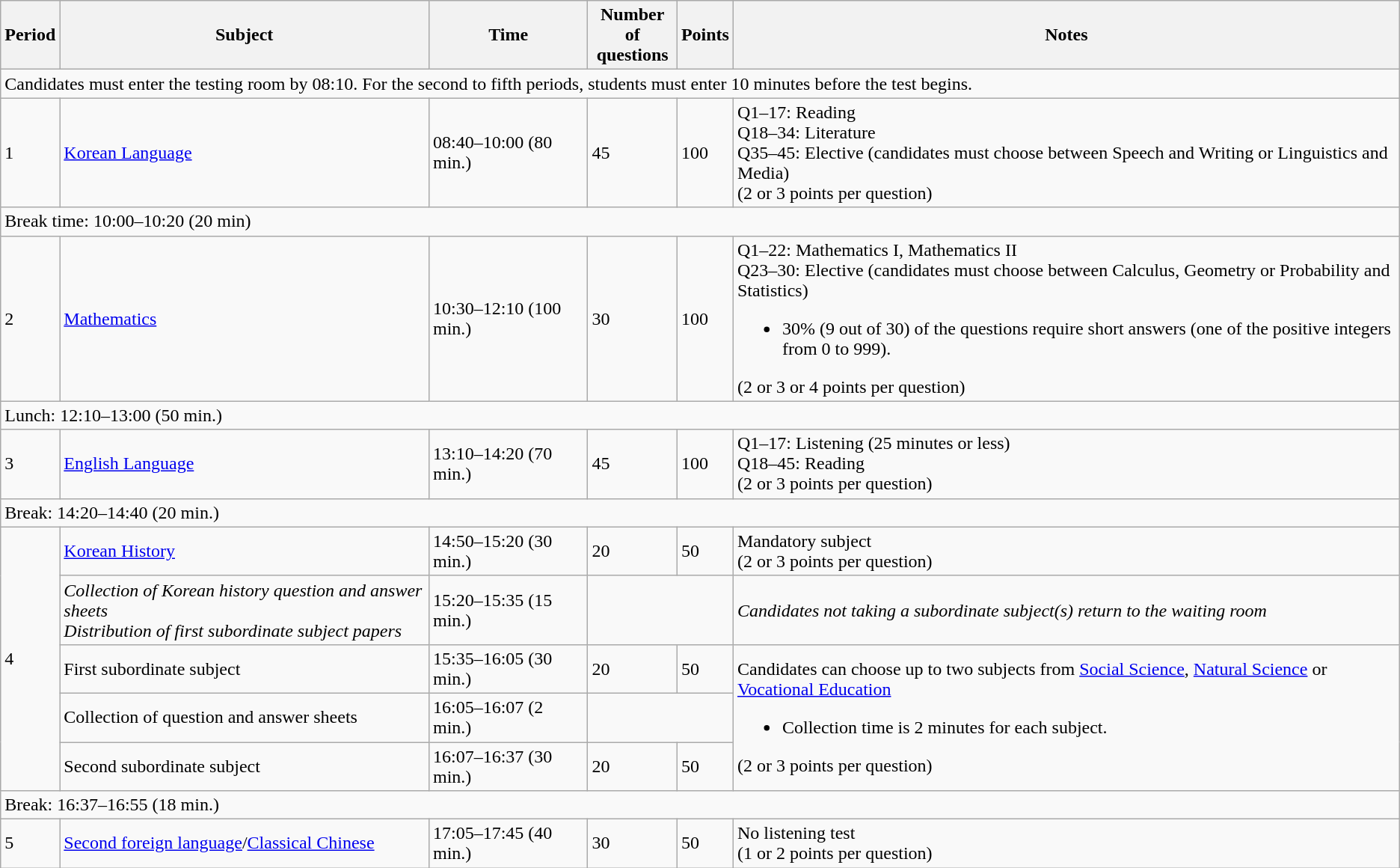<table class="wikitable">
<tr>
<th>Period</th>
<th>Subject</th>
<th>Time</th>
<th>Number of<br>questions</th>
<th>Points</th>
<th>Notes</th>
</tr>
<tr>
<td colspan="6">Candidates must enter the testing room by 08:10. For the second to fifth periods, students must enter 10 minutes before the test begins.</td>
</tr>
<tr>
<td>1</td>
<td><a href='#'>Korean Language</a></td>
<td>08:40–10:00 (80 min.)</td>
<td>45</td>
<td>100</td>
<td>Q1–17: Reading<br>Q18–34: Literature<br>Q35–45: Elective (candidates must choose between Speech and Writing or Linguistics and Media)<br>(2 or 3 points per question)</td>
</tr>
<tr>
<td colspan="6">Break time: 10:00–10:20 (20 min)</td>
</tr>
<tr>
<td>2</td>
<td><a href='#'>Mathematics</a></td>
<td>10:30–12:10 (100 min.)</td>
<td>30</td>
<td>100</td>
<td>Q1–22: Mathematics I, Mathematics II<br>Q23–30: Elective (candidates must choose between Calculus, Geometry or Probability and Statistics)<br><ul><li>30% (9 out of 30) of the questions require short answers (one of the positive integers from 0 to 999).</li></ul>(2 or 3 or 4 points per question)</td>
</tr>
<tr>
<td colspan="6">Lunch: 12:10–13:00 (50 min.)</td>
</tr>
<tr>
<td>3</td>
<td><a href='#'>English Language</a></td>
<td>13:10–14:20 (70 min.)</td>
<td>45</td>
<td>100</td>
<td>Q1–17: Listening (25 minutes or less)<br>Q18–45: Reading<br>(2 or 3 points per question)</td>
</tr>
<tr>
<td colspan="6">Break: 14:20–14:40 (20 min.)</td>
</tr>
<tr>
<td rowspan="5">4</td>
<td><a href='#'>Korean History</a></td>
<td>14:50–15:20 (30 min.)</td>
<td>20</td>
<td>50</td>
<td>Mandatory subject<br>(2 or 3 points per question)</td>
</tr>
<tr>
<td><em>Collection of Korean history question and answer sheets<br>Distribution of first subordinate subject papers</em></td>
<td>15:20–15:35 (15 min.)</td>
<td colspan="2"></td>
<td><em>Candidates not taking a subordinate subject(s) return to the waiting room</em></td>
</tr>
<tr>
<td>First subordinate subject</td>
<td>15:35–16:05 (30 min.)</td>
<td>20</td>
<td>50</td>
<td rowspan="3">Candidates can choose up to two subjects from <a href='#'>Social Science</a>, <a href='#'>Natural Science</a> or <a href='#'>Vocational Education</a><br><ul><li>Collection time is 2 minutes for each subject.</li></ul>(2 or 3 points per question)</td>
</tr>
<tr>
<td>Collection of question and answer sheets</td>
<td>16:05–16:07 (2 min.)</td>
<td colspan="2"></td>
</tr>
<tr>
<td>Second subordinate subject</td>
<td>16:07–16:37 (30 min.)</td>
<td>20</td>
<td>50</td>
</tr>
<tr>
<td colspan="6">Break: 16:37–16:55 (18 min.)</td>
</tr>
<tr>
<td>5</td>
<td><a href='#'>Second foreign language</a>/<a href='#'>Classical Chinese</a></td>
<td>17:05–17:45 (40 min.)</td>
<td>30</td>
<td>50</td>
<td>No listening test<br>(1 or 2 points per question)</td>
</tr>
</table>
